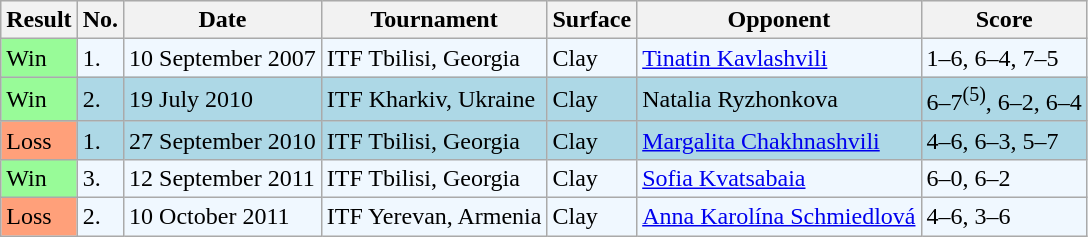<table class="wikitable">
<tr style="background:#eee;">
<th>Result</th>
<th>No.</th>
<th>Date</th>
<th>Tournament</th>
<th>Surface</th>
<th>Opponent</th>
<th>Score</th>
</tr>
<tr style="background:#f0f8ff;">
<td style="background:#98fb98;">Win</td>
<td>1.</td>
<td>10 September 2007</td>
<td>ITF Tbilisi, Georgia</td>
<td>Clay</td>
<td> <a href='#'>Tinatin Kavlashvili</a></td>
<td>1–6, 6–4, 7–5</td>
</tr>
<tr style="background:lightblue;">
<td style="background:#98fb98;">Win</td>
<td>2.</td>
<td>19 July 2010</td>
<td>ITF Kharkiv, Ukraine</td>
<td>Clay</td>
<td> Natalia Ryzhonkova</td>
<td>6–7<sup>(5)</sup>, 6–2, 6–4</td>
</tr>
<tr style="background:lightblue;">
<td style="background:#ffa07a;">Loss</td>
<td>1.</td>
<td>27 September 2010</td>
<td>ITF Tbilisi, Georgia</td>
<td>Clay</td>
<td> <a href='#'>Margalita Chakhnashvili</a></td>
<td>4–6, 6–3, 5–7</td>
</tr>
<tr style="background:#f0f8ff;">
<td style="background:#98fb98;">Win</td>
<td>3.</td>
<td>12 September 2011</td>
<td>ITF Tbilisi, Georgia</td>
<td>Clay</td>
<td> <a href='#'>Sofia Kvatsabaia</a></td>
<td>6–0, 6–2</td>
</tr>
<tr style="background:#f0f8ff;">
<td style="background:#ffa07a;">Loss</td>
<td>2.</td>
<td>10 October 2011</td>
<td>ITF Yerevan, Armenia</td>
<td>Clay</td>
<td> <a href='#'>Anna Karolína Schmiedlová</a></td>
<td>4–6, 3–6</td>
</tr>
</table>
